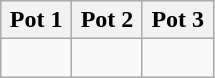<table class="wikitable">
<tr>
<th style="width: 30%;">Pot 1</th>
<th style="width: 30%;">Pot 2</th>
<th style="width: 30%;">Pot 3</th>
</tr>
<tr>
<td><br></td>
<td><br></td>
<td><br></td>
</tr>
</table>
